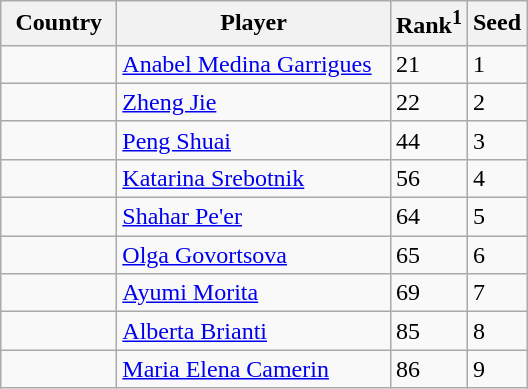<table class="sortable wikitable">
<tr>
<th width="70">Country</th>
<th width="175">Player</th>
<th>Rank<sup>1</sup></th>
<th>Seed</th>
</tr>
<tr>
<td></td>
<td><a href='#'>Anabel Medina Garrigues</a></td>
<td>21</td>
<td>1</td>
</tr>
<tr>
<td></td>
<td><a href='#'>Zheng Jie</a></td>
<td>22</td>
<td>2</td>
</tr>
<tr>
<td></td>
<td><a href='#'>Peng Shuai</a></td>
<td>44</td>
<td>3</td>
</tr>
<tr>
<td></td>
<td><a href='#'>Katarina Srebotnik</a></td>
<td>56</td>
<td>4</td>
</tr>
<tr>
<td></td>
<td><a href='#'>Shahar Pe'er</a></td>
<td>64</td>
<td>5</td>
</tr>
<tr>
<td></td>
<td><a href='#'>Olga Govortsova</a></td>
<td>65</td>
<td>6</td>
</tr>
<tr>
<td></td>
<td><a href='#'>Ayumi Morita</a></td>
<td>69</td>
<td>7</td>
</tr>
<tr>
<td></td>
<td><a href='#'>Alberta Brianti</a></td>
<td>85</td>
<td>8</td>
</tr>
<tr>
<td></td>
<td><a href='#'>Maria Elena Camerin</a></td>
<td>86</td>
<td>9</td>
</tr>
</table>
